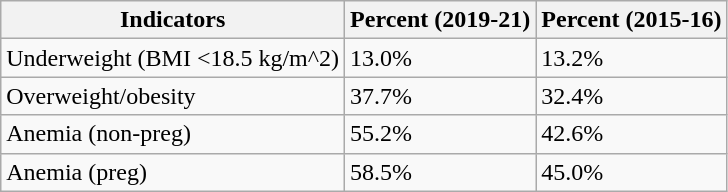<table class="wikitable sortable">
<tr>
<th>Indicators</th>
<th>Percent (2019-21)</th>
<th>Percent (2015-16)</th>
</tr>
<tr>
<td>Underweight (BMI <18.5 kg/m^2)</td>
<td>13.0%</td>
<td>13.2%</td>
</tr>
<tr>
<td>Overweight/obesity</td>
<td>37.7%</td>
<td>32.4%</td>
</tr>
<tr>
<td>Anemia (non-preg)</td>
<td>55.2%</td>
<td>42.6%</td>
</tr>
<tr>
<td>Anemia (preg)</td>
<td>58.5%</td>
<td>45.0%</td>
</tr>
</table>
